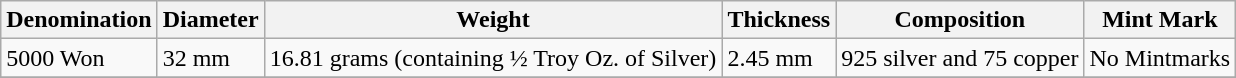<table class="wikitable sortable">
<tr>
<th>Denomination</th>
<th>Diameter</th>
<th>Weight</th>
<th>Thickness</th>
<th>Composition</th>
<th>Mint Mark</th>
</tr>
<tr>
<td>5000 Won</td>
<td>32 mm</td>
<td>16.81 grams (containing ½ Troy Oz. of Silver)</td>
<td>2.45 mm</td>
<td>925 silver and 75 copper</td>
<td>No Mintmarks</td>
</tr>
<tr>
</tr>
</table>
